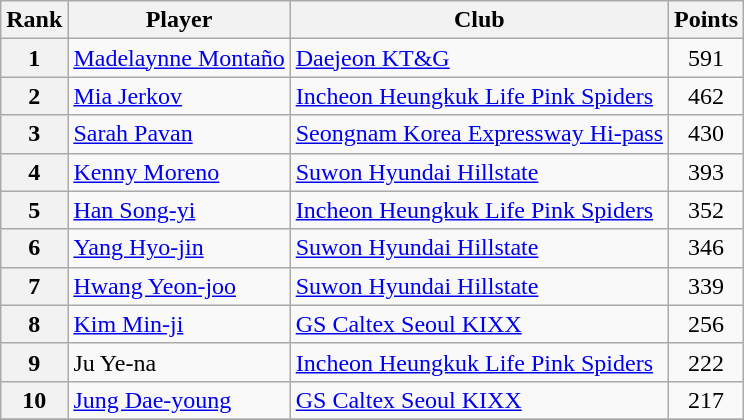<table class=wikitable>
<tr>
<th>Rank</th>
<th>Player</th>
<th>Club</th>
<th>Points</th>
</tr>
<tr>
<th>1</th>
<td> <a href='#'>Madelaynne Montaño</a></td>
<td><a href='#'>Daejeon KT&G</a></td>
<td align=center>591</td>
</tr>
<tr>
<th>2</th>
<td> <a href='#'>Mia Jerkov</a></td>
<td><a href='#'>Incheon Heungkuk Life Pink Spiders</a></td>
<td align=center>462</td>
</tr>
<tr>
<th>3</th>
<td> <a href='#'>Sarah Pavan</a></td>
<td><a href='#'>Seongnam Korea Expressway Hi-pass</a></td>
<td align=center>430</td>
</tr>
<tr>
<th>4</th>
<td> <a href='#'>Kenny Moreno</a></td>
<td><a href='#'>Suwon Hyundai Hillstate</a></td>
<td align=center>393</td>
</tr>
<tr>
<th>5</th>
<td> <a href='#'>Han Song-yi</a></td>
<td><a href='#'>Incheon Heungkuk Life Pink Spiders</a></td>
<td align=center>352</td>
</tr>
<tr>
<th>6</th>
<td> <a href='#'>Yang Hyo-jin</a></td>
<td><a href='#'>Suwon Hyundai Hillstate</a></td>
<td align=center>346</td>
</tr>
<tr>
<th>7</th>
<td> <a href='#'>Hwang Yeon-joo</a></td>
<td><a href='#'>Suwon Hyundai Hillstate</a></td>
<td align=center>339</td>
</tr>
<tr>
<th>8</th>
<td> <a href='#'>Kim Min-ji</a></td>
<td><a href='#'>GS Caltex Seoul KIXX</a></td>
<td align=center>256</td>
</tr>
<tr>
<th>9</th>
<td> Ju Ye-na</td>
<td><a href='#'>Incheon Heungkuk Life Pink Spiders</a></td>
<td align=center>222</td>
</tr>
<tr>
<th>10</th>
<td> <a href='#'>Jung Dae-young</a></td>
<td><a href='#'>GS Caltex Seoul KIXX</a></td>
<td align=center>217</td>
</tr>
<tr>
</tr>
</table>
